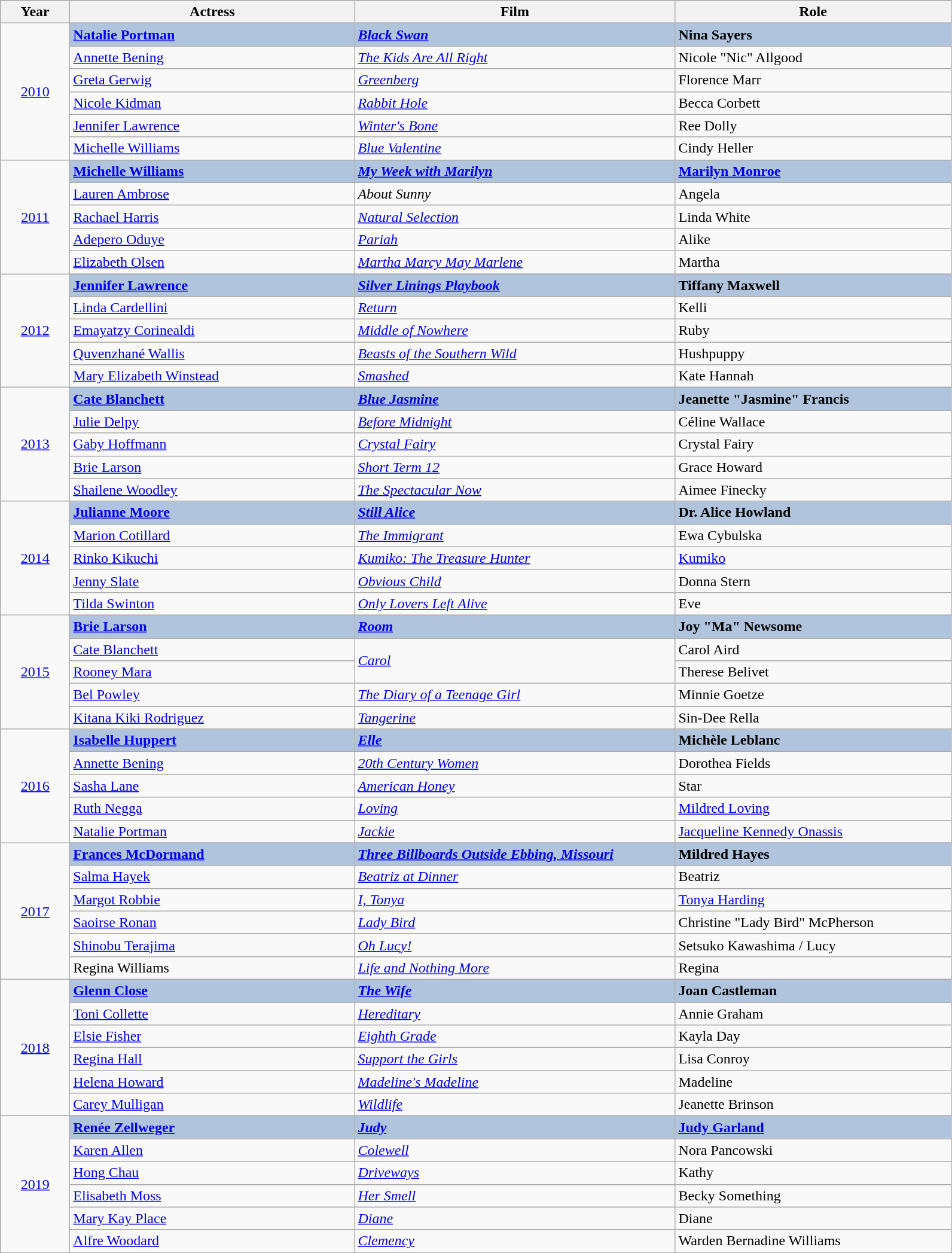<table class=wikitable style="width="100%">
<tr>
<th width="70"><strong>Year</strong></th>
<th width="310"><strong>Actress</strong></th>
<th width="350"><strong>Film</strong></th>
<th width="300"><strong>Role</strong></th>
</tr>
<tr>
<td rowspan="6" style="text-align:center;"><a href='#'>2010</a><br></td>
<td style="background:#B0C4DE;"><strong><a href='#'>Natalie Portman</a></strong></td>
<td style="background:#B0C4DE;"><strong><em><a href='#'>Black Swan</a></em></strong></td>
<td style="background:#B0C4DE;"><strong>Nina Sayers</strong></td>
</tr>
<tr>
<td><a href='#'>Annette Bening</a></td>
<td><em><a href='#'>The Kids Are All Right</a></em></td>
<td>Nicole "Nic" Allgood</td>
</tr>
<tr>
<td><a href='#'>Greta Gerwig</a></td>
<td><em><a href='#'>Greenberg</a></em></td>
<td>Florence Marr</td>
</tr>
<tr>
<td><a href='#'>Nicole Kidman</a></td>
<td><em><a href='#'>Rabbit Hole</a></em></td>
<td>Becca Corbett</td>
</tr>
<tr>
<td><a href='#'>Jennifer Lawrence</a></td>
<td><em><a href='#'>Winter's Bone</a></em></td>
<td>Ree Dolly</td>
</tr>
<tr>
<td><a href='#'>Michelle Williams</a></td>
<td><em><a href='#'>Blue Valentine</a></em></td>
<td>Cindy Heller</td>
</tr>
<tr>
<td rowspan="5" style="text-align:center;"><a href='#'>2011</a><br></td>
<td style="background:#B0C4DE;"><strong><a href='#'>Michelle Williams</a></strong></td>
<td style="background:#B0C4DE;"><strong><em><a href='#'>My Week with Marilyn</a></em></strong></td>
<td style="background:#B0C4DE;"><strong><a href='#'>Marilyn Monroe</a></strong></td>
</tr>
<tr>
<td><a href='#'>Lauren Ambrose</a></td>
<td><em>About Sunny</em></td>
<td>Angela</td>
</tr>
<tr>
<td><a href='#'>Rachael Harris</a></td>
<td><em><a href='#'>Natural Selection</a></em></td>
<td>Linda White</td>
</tr>
<tr>
<td><a href='#'>Adepero Oduye</a></td>
<td><em><a href='#'>Pariah</a></em></td>
<td>Alike</td>
</tr>
<tr>
<td><a href='#'>Elizabeth Olsen</a></td>
<td><em><a href='#'>Martha Marcy May Marlene</a></em></td>
<td>Martha</td>
</tr>
<tr>
<td rowspan="5" style="text-align:center;"><a href='#'>2012</a><br></td>
<td style="background:#B0C4DE;"><strong><a href='#'>Jennifer Lawrence</a></strong></td>
<td style="background:#B0C4DE;"><strong><em><a href='#'>Silver Linings Playbook</a></em></strong></td>
<td style="background:#B0C4DE;"><strong>Tiffany Maxwell</strong></td>
</tr>
<tr>
<td><a href='#'>Linda Cardellini</a></td>
<td><em><a href='#'>Return</a></em></td>
<td>Kelli</td>
</tr>
<tr>
<td><a href='#'>Emayatzy Corinealdi</a></td>
<td><em><a href='#'>Middle of Nowhere</a></em></td>
<td>Ruby</td>
</tr>
<tr>
<td><a href='#'>Quvenzhané Wallis</a></td>
<td><em><a href='#'>Beasts of the Southern Wild</a></em></td>
<td>Hushpuppy</td>
</tr>
<tr>
<td><a href='#'>Mary Elizabeth Winstead</a></td>
<td><em><a href='#'>Smashed</a></em></td>
<td>Kate Hannah</td>
</tr>
<tr>
<td rowspan="5" style="text-align:center;"><a href='#'>2013</a><br></td>
<td style="background:#B0C4DE;"><strong><a href='#'>Cate Blanchett</a></strong></td>
<td style="background:#B0C4DE;"><strong><em><a href='#'>Blue Jasmine</a></em></strong></td>
<td style="background:#B0C4DE;"><strong>Jeanette "Jasmine" Francis</strong></td>
</tr>
<tr>
<td><a href='#'>Julie Delpy</a></td>
<td><em><a href='#'>Before Midnight</a></em></td>
<td>Céline Wallace</td>
</tr>
<tr>
<td><a href='#'>Gaby Hoffmann</a></td>
<td><em><a href='#'>Crystal Fairy</a></em></td>
<td>Crystal Fairy</td>
</tr>
<tr>
<td><a href='#'>Brie Larson</a></td>
<td><em><a href='#'>Short Term 12</a></em></td>
<td>Grace Howard</td>
</tr>
<tr>
<td><a href='#'>Shailene Woodley</a></td>
<td><em><a href='#'>The Spectacular Now</a></em></td>
<td>Aimee Finecky</td>
</tr>
<tr>
<td rowspan=5 style="text-align:center;"><a href='#'>2014</a><br></td>
<td style="background:#B0C4DE;"><strong><a href='#'>Julianne Moore</a></strong></td>
<td style="background:#B0C4DE;"><strong><em><a href='#'>Still Alice</a></em></strong></td>
<td style="background:#B0C4DE;"><strong>Dr. Alice Howland</strong></td>
</tr>
<tr>
<td><a href='#'>Marion Cotillard</a></td>
<td><em><a href='#'>The Immigrant</a></em></td>
<td>Ewa Cybulska</td>
</tr>
<tr>
<td><a href='#'>Rinko Kikuchi</a></td>
<td><em><a href='#'>Kumiko: The Treasure Hunter</a></em></td>
<td><a href='#'>Kumiko</a></td>
</tr>
<tr>
<td><a href='#'>Jenny Slate</a></td>
<td><em><a href='#'>Obvious Child</a></em></td>
<td>Donna Stern</td>
</tr>
<tr>
<td><a href='#'>Tilda Swinton</a></td>
<td><em><a href='#'>Only Lovers Left Alive</a></em></td>
<td>Eve</td>
</tr>
<tr>
<td rowspan=5 style="text-align:center;"><a href='#'>2015</a><br></td>
<td style="background:#B0C4DE;"><strong><a href='#'>Brie Larson</a></strong></td>
<td style="background:#B0C4DE;"><strong><em><a href='#'>Room</a></em></strong></td>
<td style="background:#B0C4DE;"><strong>Joy "Ma" Newsome</strong></td>
</tr>
<tr>
<td><a href='#'>Cate Blanchett</a></td>
<td rowspan=2><em><a href='#'>Carol</a></em></td>
<td>Carol Aird</td>
</tr>
<tr>
<td><a href='#'>Rooney Mara</a></td>
<td>Therese Belivet</td>
</tr>
<tr>
<td><a href='#'>Bel Powley</a></td>
<td><em><a href='#'>The Diary of a Teenage Girl</a></em></td>
<td>Minnie Goetze</td>
</tr>
<tr>
<td><a href='#'>Kitana Kiki Rodriguez</a></td>
<td><em><a href='#'>Tangerine</a></em></td>
<td>Sin-Dee Rella</td>
</tr>
<tr>
<td rowspan=5 style="text-align:center;"><a href='#'>2016</a><br></td>
<td style="background:#B0C4DE;"><strong><a href='#'>Isabelle Huppert</a></strong></td>
<td style="background:#B0C4DE;"><strong><em><a href='#'>Elle</a></em></strong></td>
<td style="background:#B0C4DE;"><strong>Michèle Leblanc</strong></td>
</tr>
<tr>
<td><a href='#'>Annette Bening</a></td>
<td><em><a href='#'>20th Century Women</a></em></td>
<td>Dorothea Fields</td>
</tr>
<tr>
<td><a href='#'>Sasha Lane</a></td>
<td><em><a href='#'>American Honey</a></em></td>
<td>Star</td>
</tr>
<tr>
<td><a href='#'>Ruth Negga</a></td>
<td><em><a href='#'>Loving</a></em></td>
<td><a href='#'>Mildred Loving</a></td>
</tr>
<tr>
<td><a href='#'>Natalie Portman</a></td>
<td><em><a href='#'>Jackie</a></em></td>
<td><a href='#'>Jacqueline Kennedy Onassis</a></td>
</tr>
<tr>
<td rowspan=6 style="text-align:center;"><a href='#'>2017</a><br></td>
<td style="background:#B0C4DE;"><strong><a href='#'>Frances McDormand</a></strong></td>
<td style="background:#B0C4DE;"><strong><em><a href='#'>Three Billboards Outside Ebbing, Missouri</a></em></strong></td>
<td style="background:#B0C4DE;"><strong>Mildred Hayes</strong></td>
</tr>
<tr>
<td><a href='#'>Salma Hayek</a></td>
<td><em><a href='#'>Beatriz at Dinner</a></em></td>
<td>Beatriz</td>
</tr>
<tr>
<td><a href='#'>Margot Robbie</a></td>
<td><em><a href='#'>I, Tonya</a></em></td>
<td><a href='#'>Tonya Harding</a></td>
</tr>
<tr>
<td><a href='#'>Saoirse Ronan</a></td>
<td><em><a href='#'>Lady Bird</a></em></td>
<td>Christine "Lady Bird" McPherson</td>
</tr>
<tr>
<td><a href='#'>Shinobu Terajima</a></td>
<td><em><a href='#'>Oh Lucy!</a></em></td>
<td>Setsuko Kawashima / Lucy</td>
</tr>
<tr>
<td>Regina Williams</td>
<td><em><a href='#'>Life and Nothing More</a></em></td>
<td>Regina</td>
</tr>
<tr>
<td rowspan=6 style="text-align:center;"><a href='#'>2018</a><br></td>
<td style="background:#B0C4DE;"><strong><a href='#'>Glenn Close</a></strong></td>
<td style="background:#B0C4DE;"><strong><em><a href='#'>The Wife</a></em></strong></td>
<td style="background:#B0C4DE;"><strong>Joan Castleman </strong></td>
</tr>
<tr>
<td><a href='#'>Toni Collette</a></td>
<td><em><a href='#'>Hereditary</a></em></td>
<td>Annie Graham</td>
</tr>
<tr>
<td><a href='#'>Elsie Fisher</a></td>
<td><em><a href='#'>Eighth Grade</a></em></td>
<td>Kayla Day</td>
</tr>
<tr>
<td><a href='#'>Regina Hall</a></td>
<td><em><a href='#'>Support the Girls</a></em></td>
<td>Lisa Conroy</td>
</tr>
<tr>
<td><a href='#'>Helena Howard</a></td>
<td><em><a href='#'>Madeline's Madeline</a></em></td>
<td>Madeline</td>
</tr>
<tr>
<td><a href='#'>Carey Mulligan</a></td>
<td><em><a href='#'>Wildlife</a></em></td>
<td>Jeanette Brinson</td>
</tr>
<tr>
<td rowspan=6 style="text-align:center;"><a href='#'>2019</a><br></td>
<td style="background:#B0C4DE;"><strong><a href='#'>Renée Zellweger</a></strong></td>
<td style="background:#B0C4DE;"><strong><em><a href='#'>Judy</a></em></strong></td>
<td style="background:#B0C4DE;"><strong><a href='#'>Judy Garland</a> </strong></td>
</tr>
<tr>
<td><a href='#'>Karen Allen</a></td>
<td><em><a href='#'>Colewell</a></em></td>
<td>Nora Pancowski</td>
</tr>
<tr>
<td><a href='#'>Hong Chau</a></td>
<td><em><a href='#'>Driveways</a></em></td>
<td>Kathy</td>
</tr>
<tr>
<td><a href='#'>Elisabeth Moss</a></td>
<td><em><a href='#'>Her Smell</a></em></td>
<td>Becky Something</td>
</tr>
<tr>
<td><a href='#'>Mary Kay Place</a></td>
<td><em><a href='#'>Diane</a></em></td>
<td>Diane</td>
</tr>
<tr>
<td><a href='#'>Alfre Woodard</a></td>
<td><em><a href='#'>Clemency</a></em></td>
<td>Warden Bernadine Williams</td>
</tr>
<tr>
</tr>
</table>
